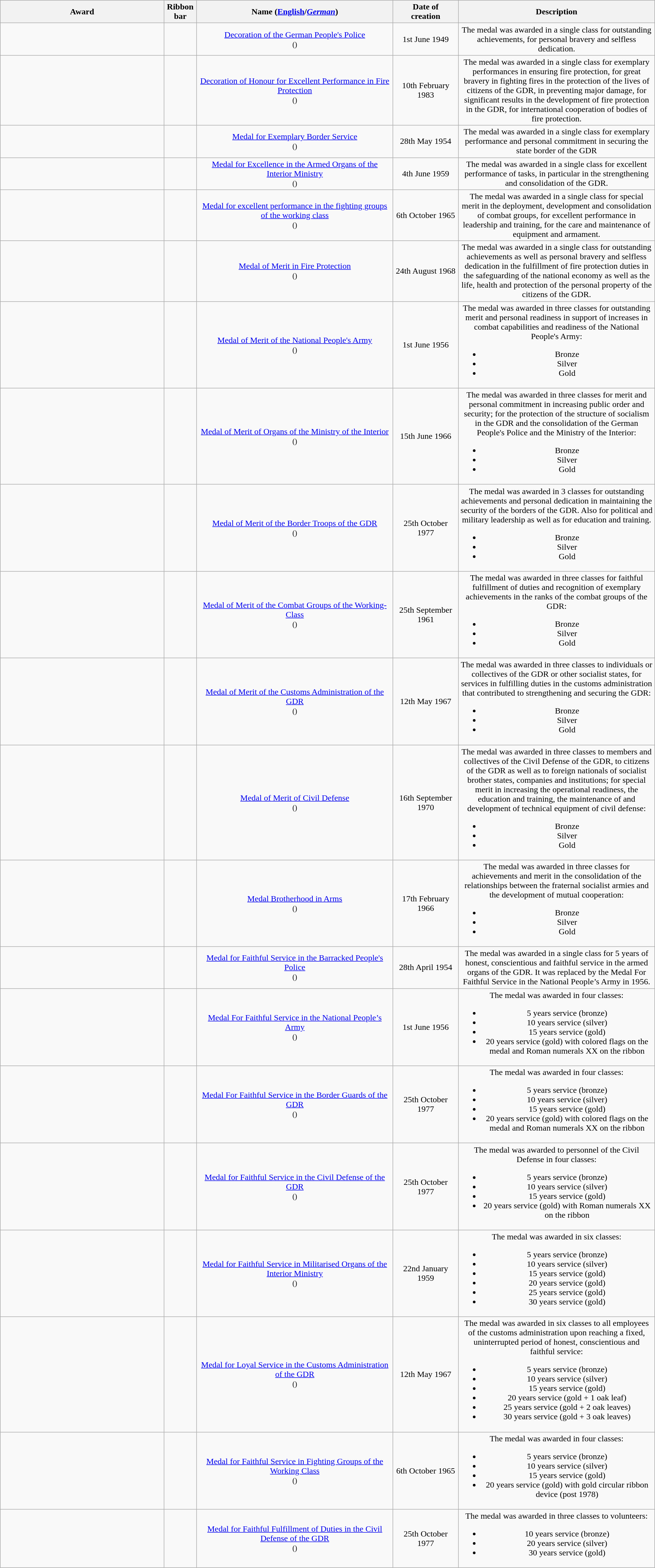<table class="wikitable sortable" style="text-align:center">
<tr>
<th style="width:25%">Award</th>
<th style="width:5%">Ribbon<br>bar</th>
<th style="width:30%">Name (<a href='#'>English</a>/<em><a href='#'>German</a></em>)</th>
<th style="width:10%">Date of<br>creation</th>
<th style="width:30%">Description</th>
</tr>
<tr>
<td></td>
<td></td>
<td><a href='#'>Decoration of the German People's Police</a><br><small>()</small></td>
<td>1st June 1949</td>
<td>The medal was awarded in a single class for outstanding achievements, for personal bravery and selfless dedication.</td>
</tr>
<tr>
<td></td>
<td></td>
<td><a href='#'>Decoration of Honour for Excellent Performance in Fire Protection</a><br><small>()</small></td>
<td>10th February 1983</td>
<td>The medal was awarded in a single class for exemplary performances in ensuring fire protection, for great bravery in fighting fires in the protection of the lives of citizens of the GDR, in preventing major damage, for significant results in the development of fire protection in the GDR, for international cooperation of bodies of fire protection.</td>
</tr>
<tr>
<td></td>
<td></td>
<td><a href='#'>Medal for Exemplary Border Service</a><br><small>()</small></td>
<td>28th May 1954</td>
<td>The medal was awarded in a single class for exemplary performance and personal commitment in securing the state border of the GDR</td>
</tr>
<tr>
<td></td>
<td></td>
<td><a href='#'>Medal for Excellence in the Armed Organs of the Interior Ministry</a><br><small>()</small></td>
<td>4th June 1959</td>
<td>The medal was awarded in a single class for excellent performance of tasks, in particular in the strengthening and consolidation of the GDR.</td>
</tr>
<tr>
<td></td>
<td></td>
<td><a href='#'>Medal for excellent performance in the fighting groups of the working class</a><br><small>()</small></td>
<td>6th October 1965</td>
<td>The medal was awarded in a single class for special merit in the deployment, development and consolidation of combat groups, for excellent performance in leadership and training, for the care and maintenance of equipment and armament.</td>
</tr>
<tr>
<td></td>
<td></td>
<td><a href='#'>Medal of Merit in Fire Protection</a><br><small>()</small></td>
<td>24th August 1968</td>
<td>The medal was awarded in a single class for outstanding achievements as well as personal bravery and selfless dedication in the fulfillment of fire protection duties in the safeguarding of the national economy as well as the life, health and protection of the personal property of the citizens of the GDR.</td>
</tr>
<tr>
<td><br></td>
<td><br><br>
<br>
<br></td>
<td><a href='#'>Medal of Merit of the National People's Army</a><br><small>()</small></td>
<td>1st June 1956</td>
<td>The medal was awarded in three classes for outstanding merit and personal readiness in support of increases in combat capabilities and readiness of the National People's Army:<br><ul><li>Bronze</li><li>Silver</li><li>Gold</li></ul></td>
</tr>
<tr>
<td></td>
<td><br><br>
<br>
<br></td>
<td><a href='#'>Medal of Merit of Organs of the Ministry of the Interior</a><br><small>()</small></td>
<td>15th June 1966</td>
<td>The medal was awarded in three classes for merit and personal commitment in increasing public order and security; for the protection of the structure of socialism in the GDR and the consolidation of the German People's Police and the Ministry of the Interior:<br><ul><li>Bronze</li><li>Silver</li><li>Gold</li></ul></td>
</tr>
<tr>
<td></td>
<td><br>

</td>
<td><a href='#'>Medal of Merit of the Border Troops of the GDR</a><br><small>()</small></td>
<td>25th October 1977</td>
<td>The medal was awarded in 3 classes for outstanding achievements and personal dedication in maintaining the security of the borders of the GDR. Also for political and military leadership as well as for education and training.<br><ul><li>Bronze</li><li>Silver</li><li>Gold</li></ul></td>
</tr>
<tr>
<td></td>
<td><br><br>
<br>
</td>
<td><a href='#'>Medal of Merit of the Combat Groups of the Working-Class</a><br><small>()</small></td>
<td>25th September 1961</td>
<td>The medal was awarded in three classes for faithful fulfillment of duties and recognition of exemplary achievements in the ranks of the combat groups of the GDR:<br><ul><li>Bronze</li><li>Silver</li><li>Gold</li></ul></td>
</tr>
<tr>
<td></td>
<td><br><br>
<br>
<br></td>
<td><a href='#'>Medal of Merit of the Customs Administration of the GDR</a><br><small>()</small></td>
<td>12th May 1967</td>
<td>The medal was awarded in three classes to individuals or collectives of the GDR or other socialist states, for services in fulfilling duties in the customs administration that contributed to strengthening and securing the GDR:<br><ul><li>Bronze</li><li>Silver</li><li>Gold</li></ul></td>
</tr>
<tr>
<td></td>
<td><br><br>
<br>
<br></td>
<td><a href='#'>Medal of Merit of Civil Defense</a><br><small>()</small></td>
<td>16th September 1970</td>
<td>The medal was awarded in three classes to members and collectives of the Civil Defense of the GDR, to citizens of the GDR as well as to foreign nationals of socialist brother states, companies and institutions; for special merit in increasing the operational readiness, the education and training, the maintenance of and development of technical equipment of civil defense:<br><ul><li>Bronze</li><li>Silver</li><li>Gold</li></ul></td>
</tr>
<tr>
<td></td>
<td><br><br>
<br>
</td>
<td><a href='#'>Medal Brotherhood in Arms</a><br><small>()</small></td>
<td>17th February 1966</td>
<td>The medal was awarded in three classes for achievements and merit in the consolidation of the relationships between the fraternal socialist armies and the development of mutual cooperation:<br><ul><li>Bronze</li><li>Silver</li><li>Gold</li></ul></td>
</tr>
<tr>
<td></td>
<td></td>
<td><a href='#'>Medal for Faithful Service in the Barracked People's Police</a><br><small>()</small></td>
<td>28th April 1954</td>
<td>The medal was awarded in a single class for 5 years of honest, conscientious and faithful service in the armed organs of the GDR.  It was replaced by the Medal For Faithful Service in the National People’s Army in 1956.</td>
</tr>
<tr>
<td></td>
<td><br><br>
<br>
<br>
</td>
<td><a href='#'>Medal For Faithful Service in the National People’s Army</a><br><small>()</small></td>
<td>1st June 1956</td>
<td>The medal was awarded in four classes:<br><ul><li>5 years service (bronze)</li><li>10 years service (silver)</li><li>15 years service (gold)</li><li>20 years service (gold) with colored flags on the medal and Roman numerals XX on the ribbon</li></ul></td>
</tr>
<tr>
<td></td>
<td><br><br>
<br>
<br>
</td>
<td><a href='#'>Medal For Faithful Service in the Border Guards of the GDR</a><br><small>()</small></td>
<td>25th October 1977</td>
<td>The medal was awarded in four classes:<br><ul><li>5 years service (bronze)</li><li>10 years service (silver)</li><li>15 years service (gold)</li><li>20 years service (gold) with colored flags on the medal and Roman numerals XX on the ribbon</li></ul></td>
</tr>
<tr>
<td></td>
<td><br><br>
<br>
<br>
</td>
<td><a href='#'>Medal for Faithful Service in the Civil Defense of the GDR</a><br><small>()</small></td>
<td>25th October 1977</td>
<td>The medal was awarded to personnel of the Civil Defense in four classes:<br><ul><li>5 years service (bronze)</li><li>10 years service (silver)</li><li>15 years service (gold)</li><li>20 years service (gold) with Roman numerals XX on the ribbon</li></ul></td>
</tr>
<tr>
<td></td>
<td><br><br>
<br>
<br>
<br>
<br>
</td>
<td><a href='#'>Medal for Faithful Service in Militarised Organs of the Interior Ministry</a><br><small>()</small></td>
<td>22nd January 1959</td>
<td>The medal was awarded in six classes:<br><ul><li>5 years service (bronze)</li><li>10 years service (silver)</li><li>15 years service (gold)</li><li>20 years service (gold)</li><li>25 years service (gold)</li><li>30 years service (gold)</li></ul></td>
</tr>
<tr>
<td></td>
<td><br><br>
<br>
<br>
<br>
<br>
</td>
<td><a href='#'>Medal for Loyal Service in the Customs Administration of the GDR</a><br><small>()</small></td>
<td>12th May 1967</td>
<td>The medal was awarded in six classes to all employees of the customs administration upon reaching a fixed, uninterrupted period of honest, conscientious and faithful service:<br><ul><li>5 years service (bronze)</li><li>10 years service (silver)</li><li>15 years service (gold)</li><li>20 years service (gold + 1 oak leaf)</li><li>25 years service (gold + 2 oak leaves)</li><li>30 years service (gold + 3 oak leaves)</li></ul></td>
</tr>
<tr>
<td></td>
<td><br><br>
<br>
<br>
</td>
<td><a href='#'>Medal for Faithful Service in Fighting Groups of the Working Class</a><br><small>()</small></td>
<td>6th October 1965</td>
<td>The medal was awarded in four classes:<br><ul><li>5 years service (bronze)</li><li>10 years service (silver)</li><li>15 years service (gold)</li><li>20 years service (gold) with gold circular ribbon device (post 1978)</li></ul></td>
</tr>
<tr>
<td></td>
<td><br><br>
<br>
</td>
<td><a href='#'>Medal for Faithful Fulfillment of Duties in the Civil Defense of the GDR</a><br><small>()</small></td>
<td>25th October 1977</td>
<td>The medal was awarded in three classes to volunteers:<br><ul><li>10 years service (bronze)</li><li>20 years service (silver)</li><li>30 years service (gold)</li></ul></td>
</tr>
</table>
